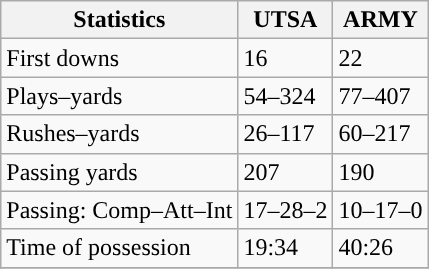<table class="wikitable" style="float: left;">
<tr>
<th>Statistics</th>
<th>UTSA</th>
<th>ARMY</th>
</tr>
<tr>
<td>First downs</td>
<td>16</td>
<td>22</td>
</tr>
<tr>
<td>Plays–yards</td>
<td>54–324</td>
<td>77–407</td>
</tr>
<tr>
<td>Rushes–yards</td>
<td>26–117</td>
<td>60–217</td>
</tr>
<tr>
<td>Passing yards</td>
<td>207</td>
<td>190</td>
</tr>
<tr>
<td>Passing: Comp–Att–Int</td>
<td>17–28–2</td>
<td>10–17–0</td>
</tr>
<tr>
<td>Time of possession</td>
<td>19:34</td>
<td>40:26</td>
</tr>
<tr>
</tr>
</table>
